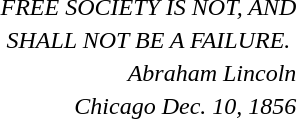<table style = border="0">
<tr>
<td align="center"><em>FREE SOCIETY IS NOT, AND</em></td>
</tr>
<tr>
<td align="center"><em>SHALL NOT BE A FAILURE.</em></td>
</tr>
<tr>
<td align="right"><em>Abraham Lincoln</em></td>
</tr>
<tr>
<td align="right"><em>Chicago Dec. 10, 1856</em></td>
</tr>
</table>
